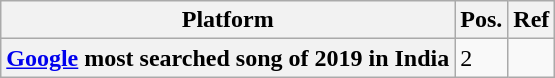<table class=wikitable>
<tr>
<th>Platform</th>
<th>Pos.</th>
<th>Ref</th>
</tr>
<tr>
<th score=row><a href='#'>Google</a> most searched song of 2019 in India</th>
<td>2</td>
<td></td>
</tr>
</table>
